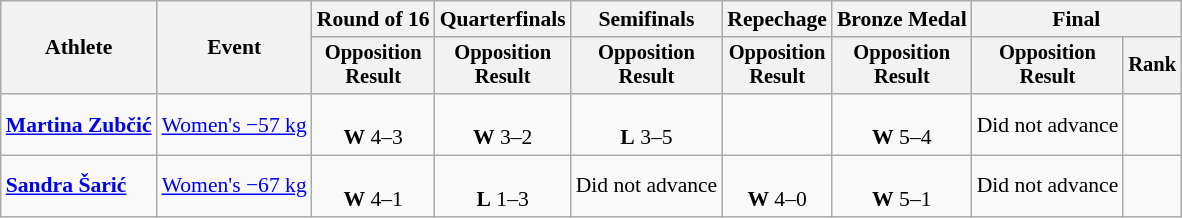<table class="wikitable" style="font-size:90%">
<tr>
<th rowspan="2">Athlete</th>
<th rowspan="2">Event</th>
<th>Round of 16</th>
<th>Quarterfinals</th>
<th>Semifinals</th>
<th>Repechage</th>
<th>Bronze Medal</th>
<th colspan=2>Final</th>
</tr>
<tr style="font-size:95%">
<th>Opposition<br>Result</th>
<th>Opposition<br>Result</th>
<th>Opposition<br>Result</th>
<th>Opposition<br>Result</th>
<th>Opposition<br>Result</th>
<th>Opposition<br>Result</th>
<th>Rank</th>
</tr>
<tr align=center>
<td align=left><strong><a href='#'>Martina Zubčić</a></strong></td>
<td align=left><a href='#'>Women's −57 kg</a></td>
<td><br><strong>W</strong> 4–3</td>
<td><br><strong>W</strong> 3–2</td>
<td><br><strong>L</strong> 3–5</td>
<td></td>
<td><br><strong>W</strong> 5–4</td>
<td>Did not advance</td>
<td></td>
</tr>
<tr align=center>
<td align=left><strong><a href='#'>Sandra Šarić</a></strong></td>
<td align=left><a href='#'>Women's −67 kg</a></td>
<td><br><strong>W</strong> 4–1</td>
<td><br><strong>L</strong> 1–3</td>
<td>Did not advance</td>
<td><br><strong>W</strong> 4–0</td>
<td><br><strong>W</strong> 5–1</td>
<td>Did not advance</td>
<td></td>
</tr>
</table>
